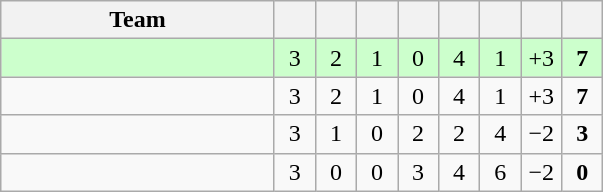<table class="wikitable" style="text-align:center;">
<tr>
<th width=175>Team</th>
<th width=20></th>
<th width=20></th>
<th width=20></th>
<th width=20></th>
<th width=20></th>
<th width=20></th>
<th width=20></th>
<th width=20></th>
</tr>
<tr bgcolor=ccffcc>
<td align="left"></td>
<td>3</td>
<td>2</td>
<td>1</td>
<td>0</td>
<td>4</td>
<td>1</td>
<td>+3</td>
<td><strong>7</strong></td>
</tr>
<tr>
<td align="left"></td>
<td>3</td>
<td>2</td>
<td>1</td>
<td>0</td>
<td>4</td>
<td>1</td>
<td>+3</td>
<td><strong>7</strong></td>
</tr>
<tr>
<td align="left"></td>
<td>3</td>
<td>1</td>
<td>0</td>
<td>2</td>
<td>2</td>
<td>4</td>
<td>−2</td>
<td><strong>3</strong></td>
</tr>
<tr>
<td align="left"></td>
<td>3</td>
<td>0</td>
<td>0</td>
<td>3</td>
<td>4</td>
<td>6</td>
<td>−2</td>
<td><strong>0</strong></td>
</tr>
</table>
